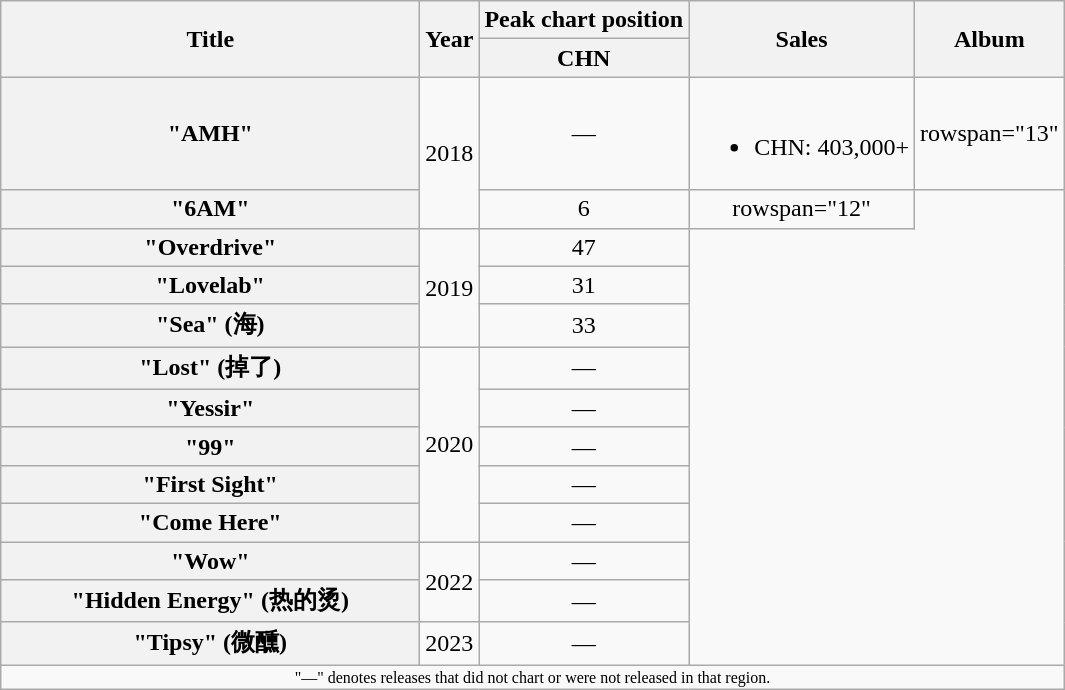<table class="wikitable plainrowheaders" style="text-align:center;">
<tr>
<th rowspan="2" scope="col" style="width:17em;">Title</th>
<th rowspan="2" scope="col">Year</th>
<th scope="col">Peak chart position</th>
<th rowspan="2" scope=col>Sales</th>
<th rowspan="2" scope="col">Album</th>
</tr>
<tr>
<th>CHN<br></th>
</tr>
<tr>
<th scope="row">"AMH"</th>
<td rowspan="2">2018</td>
<td>—</td>
<td><br><ul><li>CHN: 403,000+ </li></ul></td>
<td>rowspan="13" </td>
</tr>
<tr>
<th scope="row">"6AM"</th>
<td>6</td>
<td>rowspan="12" </td>
</tr>
<tr>
<th scope="row">"Overdrive"</th>
<td rowspan="3">2019</td>
<td>47</td>
</tr>
<tr>
<th scope="row">"Lovelab"</th>
<td>31</td>
</tr>
<tr>
<th scope="row">"Sea" (海)</th>
<td>33</td>
</tr>
<tr>
<th scope="row">"Lost" (掉了)</th>
<td rowspan="5">2020</td>
<td>—</td>
</tr>
<tr>
<th scope="row">"Yessir"</th>
<td>—</td>
</tr>
<tr>
<th scope="row">"99"</th>
<td>—</td>
</tr>
<tr>
<th scope="row">"First Sight"</th>
<td>—</td>
</tr>
<tr>
<th scope="row">"Come Here"</th>
<td>—</td>
</tr>
<tr>
<th scope="row">"Wow"</th>
<td rowspan="2">2022</td>
<td>—</td>
</tr>
<tr>
<th scope="row">"Hidden Energy" (热的烫)</th>
<td>—</td>
</tr>
<tr>
<th scope="row">"Tipsy" (微醺)</th>
<td>2023</td>
<td>—</td>
</tr>
<tr>
<td colspan="5" style="font-size:8pt; text-align:center;">"—" denotes releases that did not chart or were not released in that region.</td>
</tr>
</table>
